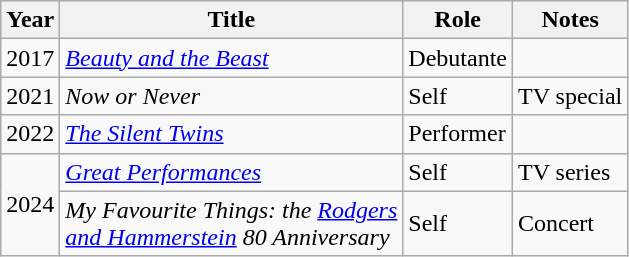<table class="wikitable sortable">
<tr>
<th>Year</th>
<th>Title</th>
<th>Role</th>
<th class="unsortable">Notes</th>
</tr>
<tr>
<td>2017</td>
<td><em><a href='#'>Beauty and the Beast</a></em></td>
<td>Debutante</td>
<td></td>
</tr>
<tr>
<td>2021</td>
<td><em>Now or Never</em></td>
<td>Self</td>
<td>TV special</td>
</tr>
<tr>
<td>2022</td>
<td><em><a href='#'>The Silent Twins</a></em></td>
<td>Performer</td>
<td></td>
</tr>
<tr>
<td rowspan="2">2024</td>
<td><em><a href='#'>Great Performances</a></em></td>
<td>Self</td>
<td>TV series</td>
</tr>
<tr>
<td><em>My Favourite Things: the <a href='#'>Rodgers</a></em><br><em><a href='#'>and Hammerstein</a> 80 Anniversary</em></td>
<td>Self</td>
<td>Concert</td>
</tr>
</table>
